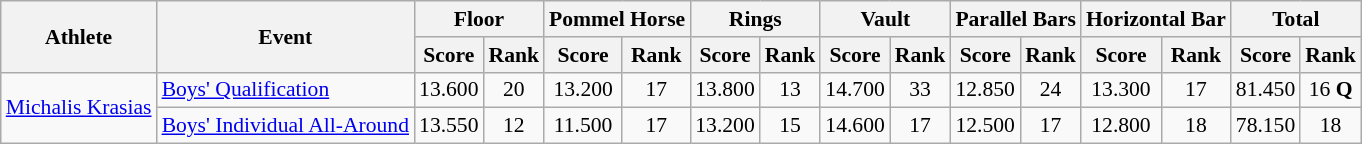<table class="wikitable" border="1" style="font-size:90%">
<tr>
<th rowspan=2>Athlete</th>
<th rowspan=2>Event</th>
<th colspan=2>Floor</th>
<th colspan=2>Pommel Horse</th>
<th colspan=2>Rings</th>
<th colspan=2>Vault</th>
<th colspan=2>Parallel Bars</th>
<th colspan=2>Horizontal Bar</th>
<th colspan=2>Total</th>
</tr>
<tr>
<th>Score</th>
<th>Rank</th>
<th>Score</th>
<th>Rank</th>
<th>Score</th>
<th>Rank</th>
<th>Score</th>
<th>Rank</th>
<th>Score</th>
<th>Rank</th>
<th>Score</th>
<th>Rank</th>
<th>Score</th>
<th>Rank</th>
</tr>
<tr>
<td rowspan=2><a href='#'>Michalis Krasias</a></td>
<td><a href='#'>Boys' Qualification</a></td>
<td align=center>13.600</td>
<td align=center>20</td>
<td align=center>13.200</td>
<td align=center>17</td>
<td align=center>13.800</td>
<td align=center>13</td>
<td align=center>14.700</td>
<td align=center>33</td>
<td align=center>12.850</td>
<td align=center>24</td>
<td align=center>13.300</td>
<td align=center>17</td>
<td align=center>81.450</td>
<td align=center>16 <strong>Q</strong></td>
</tr>
<tr>
<td><a href='#'>Boys' Individual All-Around</a></td>
<td align=center>13.550</td>
<td align=center>12</td>
<td align=center>11.500</td>
<td align=center>17</td>
<td align=center>13.200</td>
<td align=center>15</td>
<td align=center>14.600</td>
<td align=center>17</td>
<td align=center>12.500</td>
<td align=center>17</td>
<td align=center>12.800</td>
<td align=center>18</td>
<td align=center>78.150</td>
<td align=center>18</td>
</tr>
</table>
